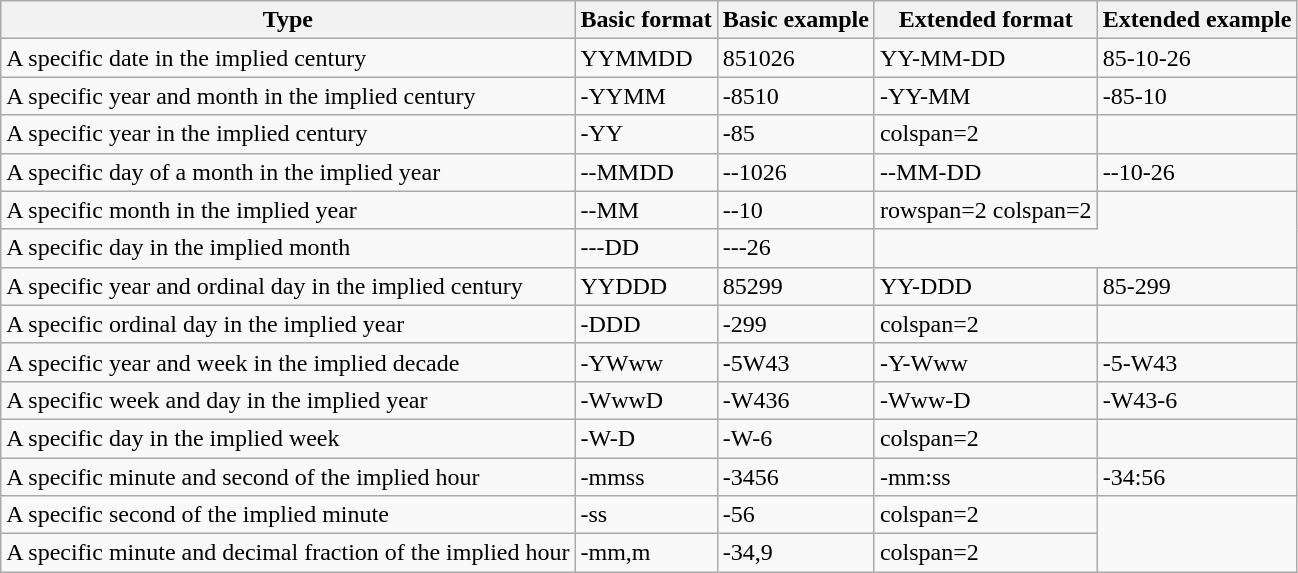<table class="wikitable">
<tr>
<th>Type</th>
<th>Basic format</th>
<th>Basic example</th>
<th>Extended format</th>
<th>Extended example</th>
</tr>
<tr>
<td>A specific date in the implied century</td>
<td>YYMMDD</td>
<td>851026</td>
<td>YY-MM-DD</td>
<td>85-10-26</td>
</tr>
<tr>
<td>A specific year and month in the implied century</td>
<td>-YYMM</td>
<td>-8510</td>
<td>-YY-MM</td>
<td>-85-10</td>
</tr>
<tr>
<td>A specific year in the implied century</td>
<td>-YY</td>
<td>-85</td>
<td>colspan=2 </td>
</tr>
<tr>
<td>A specific day of a month in the implied year</td>
<td>--MMDD</td>
<td>--1026</td>
<td>--MM-DD</td>
<td>--10-26</td>
</tr>
<tr>
<td>A specific month in the implied year</td>
<td>--MM</td>
<td>--10</td>
<td>rowspan=2 colspan=2 </td>
</tr>
<tr>
<td>A specific day in the implied month</td>
<td>---DD</td>
<td>---26</td>
</tr>
<tr>
<td>A specific year and ordinal day in the implied century</td>
<td>YYDDD</td>
<td>85299</td>
<td>YY-DDD</td>
<td>85-299</td>
</tr>
<tr>
<td>A specific ordinal day in the implied year</td>
<td>-DDD</td>
<td>-299</td>
<td>colspan=2 </td>
</tr>
<tr>
<td>A specific year and week in the implied decade</td>
<td>-YWww</td>
<td>-5W43</td>
<td>-Y-Www</td>
<td>-5-W43</td>
</tr>
<tr>
<td>A specific week and day in the implied year</td>
<td>-WwwD</td>
<td>-W436</td>
<td>-Www-D</td>
<td>-W43-6</td>
</tr>
<tr>
<td>A specific day in the implied week</td>
<td>-W-D</td>
<td>-W-6</td>
<td>colspan=2 </td>
</tr>
<tr>
<td>A specific minute and second of the implied hour</td>
<td>-mmss</td>
<td>-3456</td>
<td>-mm:ss</td>
<td>-34:56</td>
</tr>
<tr>
<td>A specific second of the implied minute</td>
<td>-ss</td>
<td>-56</td>
<td>colspan=2 </td>
</tr>
<tr>
<td>A specific minute and decimal fraction of the implied hour</td>
<td>-mm,m</td>
<td>-34,9</td>
<td>colspan=2 </td>
</tr>
</table>
